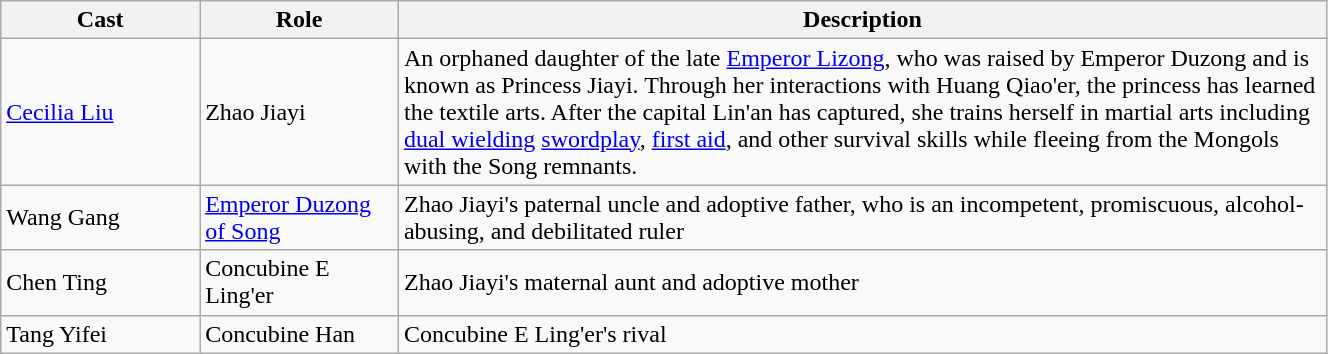<table class="wikitable" style="width:70%;">
<tr>
<th style="width:15%">Cast</th>
<th style="width:15%">Role</th>
<th style="width:70%">Description</th>
</tr>
<tr>
<td><a href='#'>Cecilia Liu</a></td>
<td>Zhao Jiayi</td>
<td>An orphaned daughter of the late <a href='#'>Emperor Lizong</a>, who was raised by Emperor Duzong and is known as Princess Jiayi. Through her interactions with Huang Qiao'er, the princess has learned the textile arts.  After the capital Lin'an has captured, she trains herself in martial arts including <a href='#'>dual wielding</a> <a href='#'>swordplay</a>, <a href='#'>first aid</a>, and other survival skills while fleeing from the Mongols with the Song remnants.</td>
</tr>
<tr>
<td>Wang Gang</td>
<td><a href='#'>Emperor Duzong of Song</a></td>
<td>Zhao Jiayi's paternal uncle and adoptive father, who is an incompetent, promiscuous, alcohol-abusing, and debilitated ruler</td>
</tr>
<tr>
<td>Chen Ting</td>
<td>Concubine E Ling'er</td>
<td>Zhao Jiayi's maternal aunt and adoptive mother</td>
</tr>
<tr>
<td>Tang Yifei</td>
<td>Concubine Han</td>
<td>Concubine E Ling'er's rival</td>
</tr>
</table>
